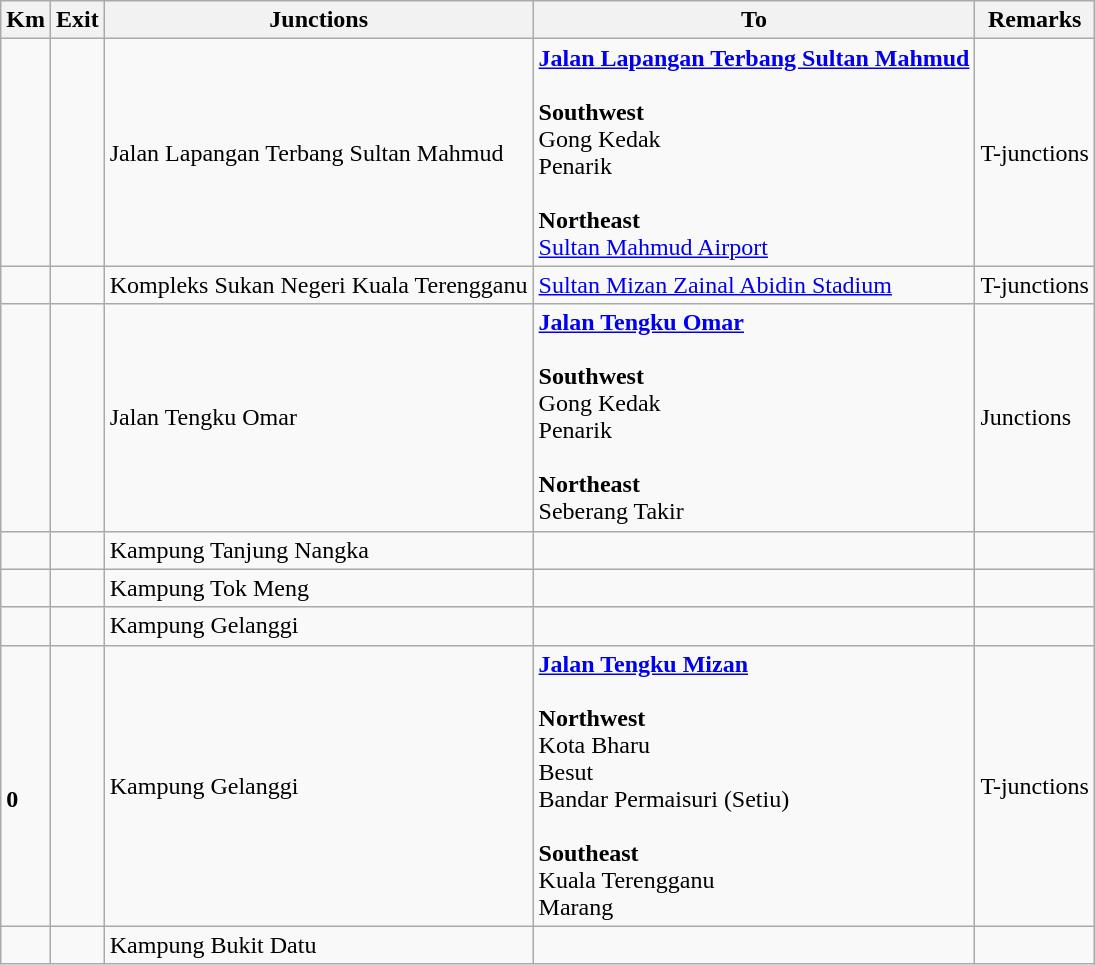<table class="wikitable">
<tr>
<th>Km</th>
<th>Exit</th>
<th>Junctions</th>
<th>To</th>
<th>Remarks</th>
</tr>
<tr>
<td></td>
<td></td>
<td>Jalan Lapangan Terbang Sultan Mahmud</td>
<td> <strong><a href='#'>Jalan Lapangan Terbang Sultan Mahmud</a></strong><br><br><strong>Southwest</strong><br>Gong Kedak<br>Penarik<br><br><strong>Northeast</strong><br><a href='#'>Sultan Mahmud Airport</a> </td>
<td>T-junctions</td>
</tr>
<tr>
<td></td>
<td></td>
<td>Kompleks Sukan Negeri Kuala Terengganu</td>
<td><a href='#'>Sultan Mizan Zainal Abidin Stadium</a></td>
<td>T-junctions</td>
</tr>
<tr>
<td></td>
<td></td>
<td>Jalan Tengku Omar</td>
<td> <strong><a href='#'>Jalan Tengku Omar</a></strong><br><br><strong>Southwest</strong><br>Gong Kedak<br>Penarik<br><br><strong>Northeast</strong><br>Seberang Takir</td>
<td>Junctions</td>
</tr>
<tr>
<td></td>
<td></td>
<td>Kampung Tanjung Nangka</td>
<td></td>
<td></td>
</tr>
<tr>
<td></td>
<td></td>
<td>Kampung Tok Meng</td>
<td></td>
<td></td>
</tr>
<tr>
<td></td>
<td></td>
<td>Kampung Gelanggi</td>
<td></td>
<td></td>
</tr>
<tr>
<td><br><strong>0</strong></td>
<td></td>
<td>Kampung Gelanggi</td>
<td> <strong><a href='#'>Jalan Tengku Mizan</a></strong><br><br><strong>Northwest</strong><br>  Kota Bharu<br>  Besut<br>  Bandar Permaisuri (Setiu)<br><br><strong>Southeast</strong><br> Kuala Terengganu<br>  Marang</td>
<td>T-junctions</td>
</tr>
<tr>
<td></td>
<td></td>
<td>Kampung Bukit Datu</td>
<td></td>
<td></td>
</tr>
</table>
